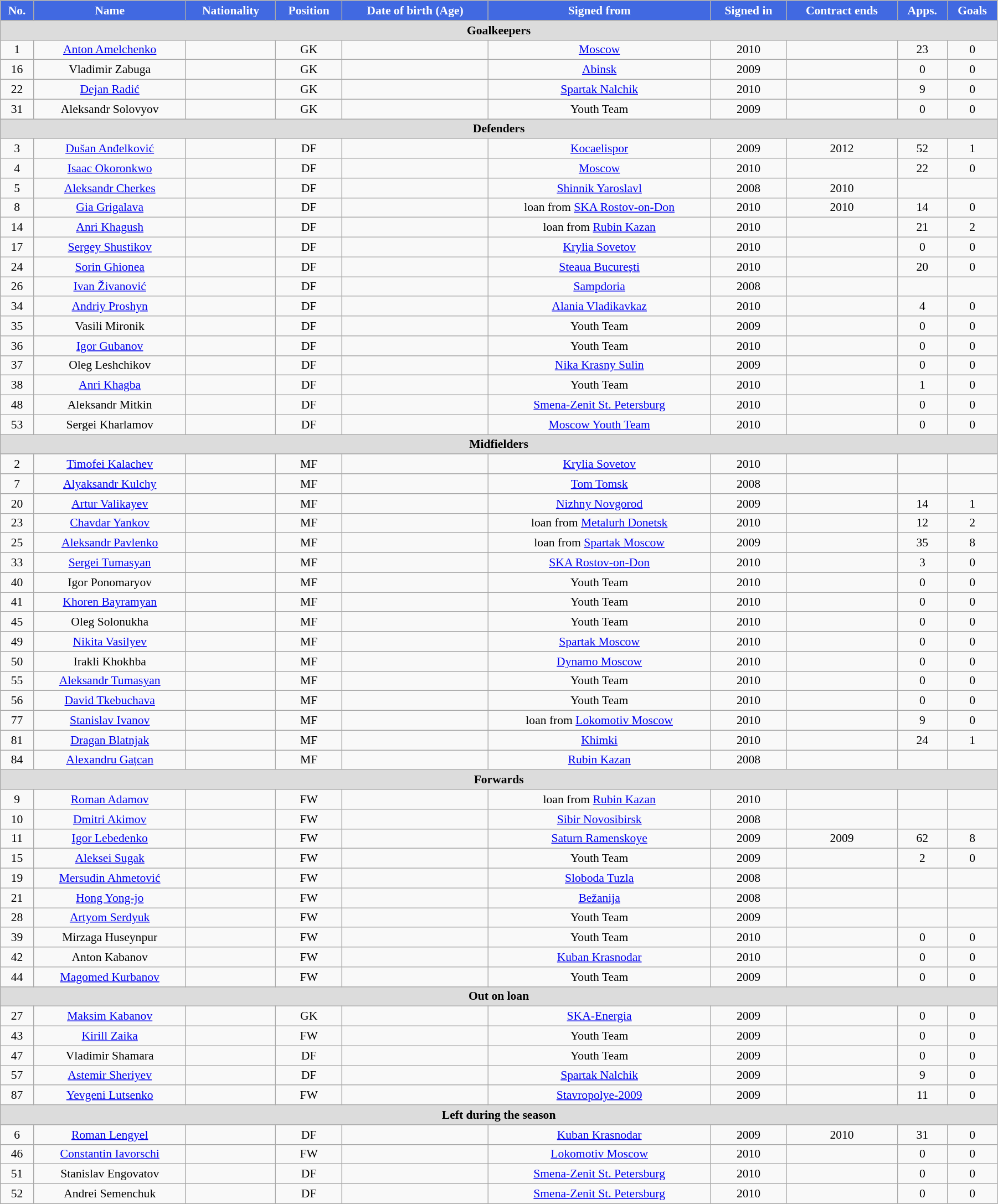<table class="wikitable"  style="text-align:center; font-size:90%; width:95%;">
<tr>
<th style="background:#4169E1; color:white; text-align:center;">No.</th>
<th style="background:#4169E1; color:white; text-align:center;">Name</th>
<th style="background:#4169E1; color:white; text-align:center;">Nationality</th>
<th style="background:#4169E1; color:white; text-align:center;">Position</th>
<th style="background:#4169E1; color:white; text-align:center;">Date of birth (Age)</th>
<th style="background:#4169E1; color:white; text-align:center;">Signed from</th>
<th style="background:#4169E1; color:white; text-align:center;">Signed in</th>
<th style="background:#4169E1; color:white; text-align:center;">Contract ends</th>
<th style="background:#4169E1; color:white; text-align:center;">Apps.</th>
<th style="background:#4169E1; color:white; text-align:center;">Goals</th>
</tr>
<tr>
<th colspan="11"  style="background:#dcdcdc; text-align:center;">Goalkeepers</th>
</tr>
<tr>
<td>1</td>
<td><a href='#'>Anton Amelchenko</a></td>
<td></td>
<td>GK</td>
<td></td>
<td><a href='#'>Moscow</a></td>
<td>2010</td>
<td></td>
<td>23</td>
<td>0</td>
</tr>
<tr>
<td>16</td>
<td>Vladimir Zabuga</td>
<td></td>
<td>GK</td>
<td></td>
<td><a href='#'>Abinsk</a></td>
<td>2009</td>
<td></td>
<td>0</td>
<td>0</td>
</tr>
<tr>
<td>22</td>
<td><a href='#'>Dejan Radić</a></td>
<td></td>
<td>GK</td>
<td></td>
<td><a href='#'>Spartak Nalchik</a></td>
<td>2010</td>
<td></td>
<td>9</td>
<td>0</td>
</tr>
<tr>
<td>31</td>
<td>Aleksandr Solovyov</td>
<td></td>
<td>GK</td>
<td></td>
<td>Youth Team</td>
<td>2009</td>
<td></td>
<td>0</td>
<td>0</td>
</tr>
<tr>
<th colspan="11"  style="background:#dcdcdc; text-align:center;">Defenders</th>
</tr>
<tr>
<td>3</td>
<td><a href='#'>Dušan Anđelković</a></td>
<td></td>
<td>DF</td>
<td></td>
<td><a href='#'>Kocaelispor</a></td>
<td>2009</td>
<td>2012</td>
<td>52</td>
<td>1</td>
</tr>
<tr>
<td>4</td>
<td><a href='#'>Isaac Okoronkwo</a></td>
<td></td>
<td>DF</td>
<td></td>
<td><a href='#'>Moscow</a></td>
<td>2010</td>
<td></td>
<td>22</td>
<td>0</td>
</tr>
<tr>
<td>5</td>
<td><a href='#'>Aleksandr Cherkes</a></td>
<td></td>
<td>DF</td>
<td></td>
<td><a href='#'>Shinnik Yaroslavl</a></td>
<td>2008</td>
<td>2010</td>
<td></td>
<td></td>
</tr>
<tr>
<td>8</td>
<td><a href='#'>Gia Grigalava</a></td>
<td></td>
<td>DF</td>
<td></td>
<td>loan from <a href='#'>SKA Rostov-on-Don</a></td>
<td>2010</td>
<td>2010</td>
<td>14</td>
<td>0</td>
</tr>
<tr>
<td>14</td>
<td><a href='#'>Anri Khagush</a></td>
<td></td>
<td>DF</td>
<td></td>
<td>loan from <a href='#'>Rubin Kazan</a></td>
<td>2010</td>
<td></td>
<td>21</td>
<td>2</td>
</tr>
<tr>
<td>17</td>
<td><a href='#'>Sergey Shustikov</a></td>
<td></td>
<td>DF</td>
<td></td>
<td><a href='#'>Krylia Sovetov</a></td>
<td>2010</td>
<td></td>
<td>0</td>
<td>0</td>
</tr>
<tr>
<td>24</td>
<td><a href='#'>Sorin Ghionea</a></td>
<td></td>
<td>DF</td>
<td></td>
<td><a href='#'>Steaua București</a></td>
<td>2010</td>
<td></td>
<td>20</td>
<td>0</td>
</tr>
<tr>
<td>26</td>
<td><a href='#'>Ivan Živanović</a></td>
<td></td>
<td>DF</td>
<td></td>
<td><a href='#'>Sampdoria</a></td>
<td>2008</td>
<td></td>
<td></td>
<td></td>
</tr>
<tr>
<td>34</td>
<td><a href='#'>Andriy Proshyn</a></td>
<td></td>
<td>DF</td>
<td></td>
<td><a href='#'>Alania Vladikavkaz</a></td>
<td>2010</td>
<td></td>
<td>4</td>
<td>0</td>
</tr>
<tr>
<td>35</td>
<td>Vasili Mironik</td>
<td></td>
<td>DF</td>
<td></td>
<td>Youth Team</td>
<td>2009</td>
<td></td>
<td>0</td>
<td>0</td>
</tr>
<tr>
<td>36</td>
<td><a href='#'>Igor Gubanov</a></td>
<td></td>
<td>DF</td>
<td></td>
<td>Youth Team</td>
<td>2010</td>
<td></td>
<td>0</td>
<td>0</td>
</tr>
<tr>
<td>37</td>
<td>Oleg Leshchikov</td>
<td></td>
<td>DF</td>
<td></td>
<td><a href='#'>Nika Krasny Sulin</a></td>
<td>2009</td>
<td></td>
<td>0</td>
<td>0</td>
</tr>
<tr>
<td>38</td>
<td><a href='#'>Anri Khagba</a></td>
<td></td>
<td>DF</td>
<td></td>
<td>Youth Team</td>
<td>2010</td>
<td></td>
<td>1</td>
<td>0</td>
</tr>
<tr>
<td>48</td>
<td>Aleksandr Mitkin</td>
<td></td>
<td>DF</td>
<td></td>
<td><a href='#'>Smena-Zenit St. Petersburg</a></td>
<td>2010</td>
<td></td>
<td>0</td>
<td>0</td>
</tr>
<tr>
<td>53</td>
<td>Sergei Kharlamov</td>
<td></td>
<td>DF</td>
<td></td>
<td><a href='#'>Moscow Youth Team</a></td>
<td>2010</td>
<td></td>
<td>0</td>
<td>0</td>
</tr>
<tr>
<th colspan="11"  style="background:#dcdcdc; text-align:center;">Midfielders</th>
</tr>
<tr>
<td>2</td>
<td><a href='#'>Timofei Kalachev</a></td>
<td></td>
<td>MF</td>
<td></td>
<td><a href='#'>Krylia Sovetov</a></td>
<td>2010</td>
<td></td>
<td></td>
<td></td>
</tr>
<tr>
<td>7</td>
<td><a href='#'>Alyaksandr Kulchy</a></td>
<td></td>
<td>MF</td>
<td></td>
<td><a href='#'>Tom Tomsk</a></td>
<td>2008</td>
<td></td>
<td></td>
<td></td>
</tr>
<tr>
<td>20</td>
<td><a href='#'>Artur Valikayev</a></td>
<td></td>
<td>MF</td>
<td></td>
<td><a href='#'>Nizhny Novgorod</a></td>
<td>2009</td>
<td></td>
<td>14</td>
<td>1</td>
</tr>
<tr>
<td>23</td>
<td><a href='#'>Chavdar Yankov</a></td>
<td></td>
<td>MF</td>
<td></td>
<td>loan from <a href='#'>Metalurh Donetsk</a></td>
<td>2010</td>
<td></td>
<td>12</td>
<td>2</td>
</tr>
<tr>
<td>25</td>
<td><a href='#'>Aleksandr Pavlenko</a></td>
<td></td>
<td>MF</td>
<td></td>
<td>loan from <a href='#'>Spartak Moscow</a></td>
<td>2009</td>
<td></td>
<td>35</td>
<td>8</td>
</tr>
<tr>
<td>33</td>
<td><a href='#'>Sergei Tumasyan</a></td>
<td></td>
<td>MF</td>
<td></td>
<td><a href='#'>SKA Rostov-on-Don</a></td>
<td>2010</td>
<td></td>
<td>3</td>
<td>0</td>
</tr>
<tr>
<td>40</td>
<td>Igor Ponomaryov</td>
<td></td>
<td>MF</td>
<td></td>
<td>Youth Team</td>
<td>2010</td>
<td></td>
<td>0</td>
<td>0</td>
</tr>
<tr>
<td>41</td>
<td><a href='#'>Khoren Bayramyan</a></td>
<td></td>
<td>MF</td>
<td></td>
<td>Youth Team</td>
<td>2010</td>
<td></td>
<td>0</td>
<td>0</td>
</tr>
<tr>
<td>45</td>
<td>Oleg Solonukha</td>
<td></td>
<td>MF</td>
<td></td>
<td>Youth Team</td>
<td>2010</td>
<td></td>
<td>0</td>
<td>0</td>
</tr>
<tr>
<td>49</td>
<td><a href='#'>Nikita Vasilyev</a></td>
<td></td>
<td>MF</td>
<td></td>
<td><a href='#'>Spartak Moscow</a></td>
<td>2010</td>
<td></td>
<td>0</td>
<td>0</td>
</tr>
<tr>
<td>50</td>
<td>Irakli Khokhba</td>
<td></td>
<td>MF</td>
<td></td>
<td><a href='#'>Dynamo Moscow</a></td>
<td>2010</td>
<td></td>
<td>0</td>
<td>0</td>
</tr>
<tr>
<td>55</td>
<td><a href='#'>Aleksandr Tumasyan</a></td>
<td></td>
<td>MF</td>
<td></td>
<td>Youth Team</td>
<td>2010</td>
<td></td>
<td>0</td>
<td>0</td>
</tr>
<tr>
<td>56</td>
<td><a href='#'>David Tkebuchava</a></td>
<td></td>
<td>MF</td>
<td></td>
<td>Youth Team</td>
<td>2010</td>
<td></td>
<td>0</td>
<td>0</td>
</tr>
<tr>
<td>77</td>
<td><a href='#'>Stanislav Ivanov</a></td>
<td></td>
<td>MF</td>
<td></td>
<td>loan from <a href='#'>Lokomotiv Moscow</a></td>
<td>2010</td>
<td></td>
<td>9</td>
<td>0</td>
</tr>
<tr>
<td>81</td>
<td><a href='#'>Dragan Blatnjak</a></td>
<td></td>
<td>MF</td>
<td></td>
<td><a href='#'>Khimki</a></td>
<td>2010</td>
<td></td>
<td>24</td>
<td>1</td>
</tr>
<tr>
<td>84</td>
<td><a href='#'>Alexandru Gațcan</a></td>
<td></td>
<td>MF</td>
<td></td>
<td><a href='#'>Rubin Kazan</a></td>
<td>2008</td>
<td></td>
<td></td>
<td></td>
</tr>
<tr>
<th colspan="11"  style="background:#dcdcdc; text-align:center;">Forwards</th>
</tr>
<tr>
<td>9</td>
<td><a href='#'>Roman Adamov</a></td>
<td></td>
<td>FW</td>
<td></td>
<td>loan from <a href='#'>Rubin Kazan</a></td>
<td>2010</td>
<td></td>
<td></td>
<td></td>
</tr>
<tr>
<td>10</td>
<td><a href='#'>Dmitri Akimov</a></td>
<td></td>
<td>FW</td>
<td></td>
<td><a href='#'>Sibir Novosibirsk</a></td>
<td>2008</td>
<td></td>
<td></td>
<td></td>
</tr>
<tr>
<td>11</td>
<td><a href='#'>Igor Lebedenko</a></td>
<td></td>
<td>FW</td>
<td></td>
<td><a href='#'>Saturn Ramenskoye</a></td>
<td>2009</td>
<td>2009</td>
<td>62</td>
<td>8</td>
</tr>
<tr>
<td>15</td>
<td><a href='#'>Aleksei Sugak</a></td>
<td></td>
<td>FW</td>
<td></td>
<td>Youth Team</td>
<td>2009</td>
<td></td>
<td>2</td>
<td>0</td>
</tr>
<tr>
<td>19</td>
<td><a href='#'>Mersudin Ahmetović</a></td>
<td></td>
<td>FW</td>
<td></td>
<td><a href='#'>Sloboda Tuzla</a></td>
<td>2008</td>
<td></td>
<td></td>
<td></td>
</tr>
<tr>
<td>21</td>
<td><a href='#'>Hong Yong-jo</a></td>
<td></td>
<td>FW</td>
<td></td>
<td><a href='#'>Bežanija</a></td>
<td>2008</td>
<td></td>
<td></td>
<td></td>
</tr>
<tr>
<td>28</td>
<td><a href='#'>Artyom Serdyuk</a></td>
<td></td>
<td>FW</td>
<td></td>
<td>Youth Team</td>
<td>2009</td>
<td></td>
<td></td>
<td></td>
</tr>
<tr>
<td>39</td>
<td>Mirzaga Huseynpur</td>
<td></td>
<td>FW</td>
<td></td>
<td>Youth Team</td>
<td>2010</td>
<td></td>
<td>0</td>
<td>0</td>
</tr>
<tr>
<td>42</td>
<td>Anton Kabanov</td>
<td></td>
<td>FW</td>
<td></td>
<td><a href='#'>Kuban Krasnodar</a></td>
<td>2010</td>
<td></td>
<td>0</td>
<td>0</td>
</tr>
<tr>
<td>44</td>
<td><a href='#'>Magomed Kurbanov</a></td>
<td></td>
<td>FW</td>
<td></td>
<td>Youth Team</td>
<td>2009</td>
<td></td>
<td>0</td>
<td>0</td>
</tr>
<tr>
<th colspan="11"  style="background:#dcdcdc; text-align:center;">Out on loan</th>
</tr>
<tr>
<td>27</td>
<td><a href='#'>Maksim Kabanov</a></td>
<td></td>
<td>GK</td>
<td></td>
<td><a href='#'>SKA-Energia</a></td>
<td>2009</td>
<td></td>
<td>0</td>
<td>0</td>
</tr>
<tr>
<td>43</td>
<td><a href='#'>Kirill Zaika</a></td>
<td></td>
<td>FW</td>
<td></td>
<td>Youth Team</td>
<td>2009</td>
<td></td>
<td>0</td>
<td>0</td>
</tr>
<tr>
<td>47</td>
<td>Vladimir Shamara</td>
<td></td>
<td>DF</td>
<td></td>
<td>Youth Team</td>
<td>2009</td>
<td></td>
<td>0</td>
<td>0</td>
</tr>
<tr>
<td>57</td>
<td><a href='#'>Astemir Sheriyev</a></td>
<td></td>
<td>DF</td>
<td></td>
<td><a href='#'>Spartak Nalchik</a></td>
<td>2009</td>
<td></td>
<td>9</td>
<td>0</td>
</tr>
<tr>
<td>87</td>
<td><a href='#'>Yevgeni Lutsenko</a></td>
<td></td>
<td>FW</td>
<td></td>
<td><a href='#'>Stavropolye-2009</a></td>
<td>2009</td>
<td></td>
<td>11</td>
<td>0</td>
</tr>
<tr>
<th colspan="11"  style="background:#dcdcdc; text-align:center;">Left during the season</th>
</tr>
<tr>
<td>6</td>
<td><a href='#'>Roman Lengyel</a></td>
<td></td>
<td>DF</td>
<td></td>
<td><a href='#'>Kuban Krasnodar</a></td>
<td>2009</td>
<td>2010</td>
<td>31</td>
<td>0</td>
</tr>
<tr>
<td>46</td>
<td><a href='#'>Constantin Iavorschi</a></td>
<td></td>
<td>FW</td>
<td></td>
<td><a href='#'>Lokomotiv Moscow</a></td>
<td>2010</td>
<td></td>
<td>0</td>
<td>0</td>
</tr>
<tr>
<td>51</td>
<td>Stanislav Engovatov</td>
<td></td>
<td>DF</td>
<td></td>
<td><a href='#'>Smena-Zenit St. Petersburg</a></td>
<td>2010</td>
<td></td>
<td>0</td>
<td>0</td>
</tr>
<tr>
<td>52</td>
<td>Andrei Semenchuk</td>
<td></td>
<td>DF</td>
<td></td>
<td><a href='#'>Smena-Zenit St. Petersburg</a></td>
<td>2010</td>
<td></td>
<td>0</td>
<td>0</td>
</tr>
</table>
